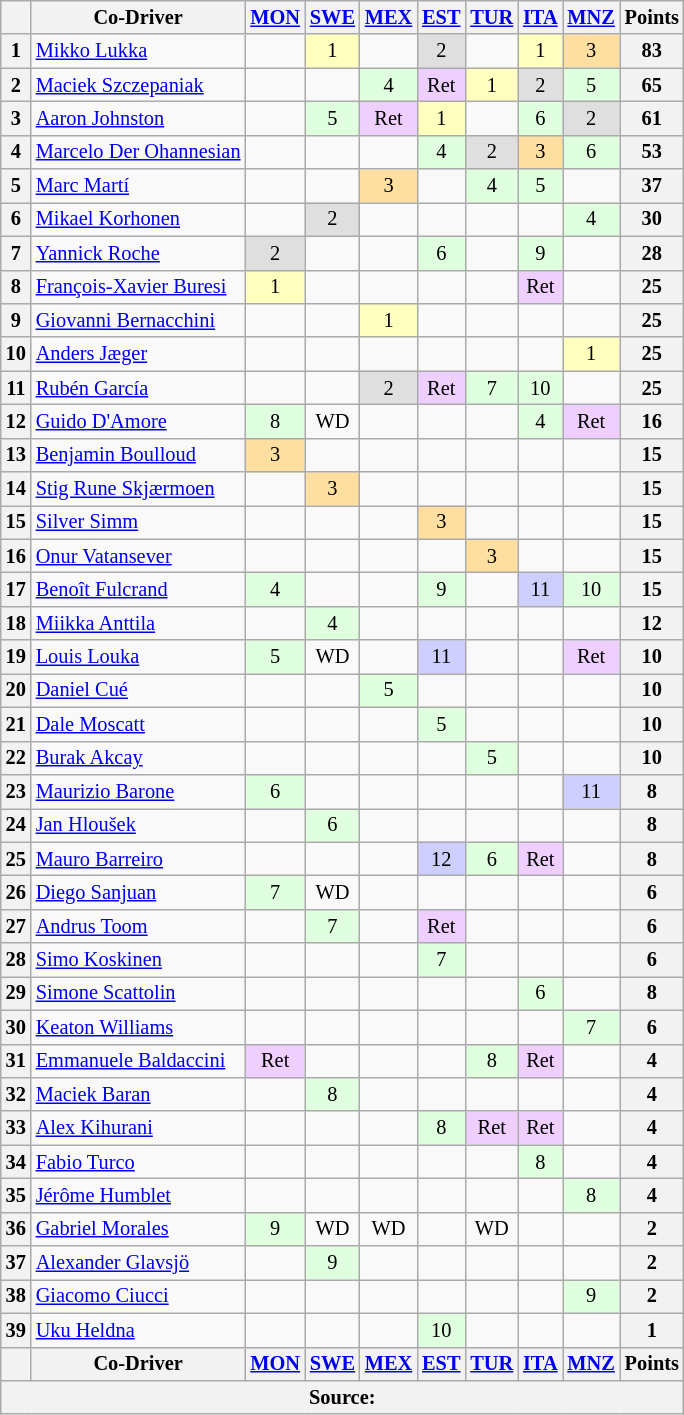<table class="wikitable" style="font-size: 85%; text-align: center">
<tr valign="top">
<th valign="middle"></th>
<th valign="middle">Co-Driver</th>
<th><a href='#'>MON</a><br></th>
<th><a href='#'>SWE</a><br></th>
<th><a href='#'>MEX</a><br></th>
<th><a href='#'>EST</a><br></th>
<th><a href='#'>TUR</a><br></th>
<th><a href='#'>ITA</a><br></th>
<th><a href='#'>MNZ</a><br></th>
<th valign="middle">Points</th>
</tr>
<tr>
<th>1</th>
<td align="left"> <a href='#'>Mikko Lukka</a></td>
<td></td>
<td style="background:#ffffbf">1</td>
<td></td>
<td style="background:#dfdfdf">2</td>
<td></td>
<td style="background:#ffffbf">1</td>
<td style="background:#ffdf9f">3</td>
<th>83</th>
</tr>
<tr>
<th>2</th>
<td align="left"> <a href='#'>Maciek Szczepaniak</a></td>
<td></td>
<td></td>
<td style="background:#dfffdf">4</td>
<td style="background:#efcfff">Ret</td>
<td style="background:#ffffbf">1</td>
<td style="background:#dfdfdf">2</td>
<td style="background:#dfffdf">5</td>
<th>65</th>
</tr>
<tr>
<th>3</th>
<td align="left"> <a href='#'>Aaron Johnston</a></td>
<td></td>
<td style="background:#dfffdf">5</td>
<td style="background:#efcfff">Ret</td>
<td style="background:#ffffbf">1</td>
<td></td>
<td style="background:#dfffdf">6</td>
<td style="background:#dfdfdf">2</td>
<th>61</th>
</tr>
<tr>
<th>4</th>
<td align="left"> <a href='#'>Marcelo Der Ohannesian</a></td>
<td></td>
<td></td>
<td></td>
<td style="background:#dfffdf">4</td>
<td style="background:#dfdfdf">2</td>
<td style="background:#ffdf9f">3</td>
<td style="background:#dfffdf">6</td>
<th>53</th>
</tr>
<tr>
<th>5</th>
<td align="left" nowrap> <a href='#'>Marc Martí</a></td>
<td></td>
<td></td>
<td style="background:#ffdf9f">3</td>
<td></td>
<td style="background:#dfffdf">4</td>
<td style="background:#dfffdf">5</td>
<td></td>
<th>37</th>
</tr>
<tr>
<th>6</th>
<td align="left"> <a href='#'>Mikael Korhonen</a></td>
<td></td>
<td style="background:#dfdfdf">2</td>
<td></td>
<td></td>
<td></td>
<td></td>
<td style="background:#dfffdf">4</td>
<th>30</th>
</tr>
<tr>
<th>7</th>
<td align="left"> <a href='#'>Yannick Roche</a></td>
<td style="background:#dfdfdf">2</td>
<td></td>
<td></td>
<td style="background:#dfffdf">6</td>
<td></td>
<td style="background:#dfffdf">9</td>
<td></td>
<th>28</th>
</tr>
<tr>
<th>8</th>
<td align="left" nowrap> <a href='#'>François-Xavier Buresi</a></td>
<td style="background:#ffffbf">1</td>
<td></td>
<td></td>
<td></td>
<td></td>
<td style="background:#efcfff">Ret</td>
<td></td>
<th>25</th>
</tr>
<tr>
<th>9</th>
<td align="left"> <a href='#'>Giovanni Bernacchini</a></td>
<td></td>
<td></td>
<td style="background:#ffffbf">1</td>
<td></td>
<td></td>
<td></td>
<td></td>
<th>25</th>
</tr>
<tr>
<th>10</th>
<td align="left"> <a href='#'>Anders Jæger</a></td>
<td></td>
<td></td>
<td></td>
<td></td>
<td></td>
<td></td>
<td style="background:#ffffbf">1</td>
<th>25</th>
</tr>
<tr>
<th>11</th>
<td align="left"> <a href='#'>Rubén García</a></td>
<td></td>
<td></td>
<td style="background:#dfdfdf">2</td>
<td style="background:#efcfff">Ret</td>
<td style="background:#dfffdf">7</td>
<td style="background:#dfffdf">10</td>
<td></td>
<th>25</th>
</tr>
<tr>
<th>12</th>
<td align="left"> <a href='#'>Guido D'Amore</a></td>
<td style="background:#dfffdf">8</td>
<td>WD</td>
<td></td>
<td></td>
<td></td>
<td style="background:#dfffdf">4</td>
<td style="background:#efcfff">Ret</td>
<th>16</th>
</tr>
<tr>
<th>13</th>
<td align="left"> <a href='#'>Benjamin Boulloud</a></td>
<td style="background:#ffdf9f">3</td>
<td></td>
<td></td>
<td></td>
<td></td>
<td></td>
<td></td>
<th>15</th>
</tr>
<tr>
<th>14</th>
<td align="left" nowrap> <a href='#'>Stig Rune Skjærmoen</a></td>
<td></td>
<td style="background:#ffdf9f">3</td>
<td></td>
<td></td>
<td></td>
<td></td>
<td></td>
<th>15</th>
</tr>
<tr>
<th>15</th>
<td align="left"> <a href='#'>Silver Simm</a></td>
<td></td>
<td></td>
<td></td>
<td style="background:#ffdf9f">3</td>
<td></td>
<td></td>
<td></td>
<th>15</th>
</tr>
<tr>
<th>16</th>
<td align="left"> <a href='#'>Onur Vatansever</a></td>
<td></td>
<td></td>
<td></td>
<td></td>
<td style="background:#ffdf9f">3</td>
<td></td>
<td></td>
<th>15</th>
</tr>
<tr>
<th>17</th>
<td align="left"> <a href='#'>Benoît Fulcrand</a></td>
<td style="background:#dfffdf">4</td>
<td></td>
<td></td>
<td style="background:#dfffdf">9</td>
<td></td>
<td style="background:#cfcfff">11</td>
<td style="background:#dfffdf">10</td>
<th>15</th>
</tr>
<tr>
<th>18</th>
<td align="left"> <a href='#'>Miikka Anttila</a></td>
<td></td>
<td style="background:#dfffdf">4</td>
<td></td>
<td></td>
<td></td>
<td></td>
<td></td>
<th>12</th>
</tr>
<tr>
<th>19</th>
<td align="left"> <a href='#'>Louis Louka</a></td>
<td style="background:#dfffdf">5</td>
<td>WD</td>
<td></td>
<td style="background:#cfcfff">11</td>
<td></td>
<td></td>
<td style="background:#efcfff">Ret</td>
<th>10</th>
</tr>
<tr>
<th>20</th>
<td align="left"> <a href='#'>Daniel Cué</a></td>
<td></td>
<td></td>
<td style="background:#dfffdf">5</td>
<td></td>
<td></td>
<td></td>
<td></td>
<th>10</th>
</tr>
<tr>
<th>21</th>
<td align="left"> <a href='#'>Dale Moscatt</a></td>
<td></td>
<td></td>
<td></td>
<td style="background:#dfffdf">5</td>
<td></td>
<td></td>
<td></td>
<th>10</th>
</tr>
<tr>
<th>22</th>
<td align="left"> <a href='#'>Burak Akcay</a></td>
<td></td>
<td></td>
<td></td>
<td></td>
<td style="background:#dfffdf">5</td>
<td></td>
<td></td>
<th>10</th>
</tr>
<tr>
<th>23</th>
<td align="left"> <a href='#'>Maurizio Barone</a></td>
<td style="background:#dfffdf">6</td>
<td></td>
<td></td>
<td></td>
<td></td>
<td></td>
<td style="background:#cfcfff">11</td>
<th>8</th>
</tr>
<tr>
<th>24</th>
<td align="left"> <a href='#'>Jan Hloušek</a></td>
<td></td>
<td style="background:#dfffdf">6</td>
<td></td>
<td></td>
<td></td>
<td></td>
<td></td>
<th>8</th>
</tr>
<tr>
<th>25</th>
<td align="left"> <a href='#'>Mauro Barreiro</a></td>
<td></td>
<td></td>
<td></td>
<td style="background:#cfcfff">12</td>
<td style="background:#dfffdf">6</td>
<td style="background:#efcfff">Ret</td>
<td></td>
<th>8</th>
</tr>
<tr>
<th>26</th>
<td align="left" nowrap> <a href='#'>Diego Sanjuan</a></td>
<td style="background:#dfffdf">7</td>
<td>WD</td>
<td></td>
<td></td>
<td></td>
<td></td>
<td></td>
<th>6</th>
</tr>
<tr>
<th>27</th>
<td align="left"> <a href='#'>Andrus Toom</a></td>
<td></td>
<td style="background:#dfffdf">7</td>
<td></td>
<td style="background:#efcfff">Ret</td>
<td></td>
<td></td>
<td></td>
<th>6</th>
</tr>
<tr>
<th>28</th>
<td align="left" nowrap> <a href='#'>Simo Koskinen</a></td>
<td></td>
<td></td>
<td></td>
<td style="background:#dfffdf">7</td>
<td></td>
<td></td>
<td></td>
<th>6</th>
</tr>
<tr>
<th>29</th>
<td align="left"> <a href='#'>Simone Scattolin</a></td>
<td></td>
<td></td>
<td></td>
<td></td>
<td></td>
<td style="background:#dfffdf">6</td>
<td></td>
<th>8</th>
</tr>
<tr>
<th>30</th>
<td align="left"> <a href='#'>Keaton Williams</a></td>
<td></td>
<td></td>
<td></td>
<td></td>
<td></td>
<td></td>
<td style="background:#dfffdf">7</td>
<th>6</th>
</tr>
<tr>
<th>31</th>
<td align="left"> <a href='#'>Emmanuele Baldaccini</a></td>
<td style="background:#efcfff">Ret</td>
<td></td>
<td></td>
<td></td>
<td style="background:#dfffdf">8</td>
<td style="background:#efcfff">Ret</td>
<td></td>
<th>4</th>
</tr>
<tr>
<th>32</th>
<td align="left"> <a href='#'>Maciek Baran</a></td>
<td></td>
<td style="background:#dfffdf">8</td>
<td></td>
<td></td>
<td></td>
<td></td>
<td></td>
<th>4</th>
</tr>
<tr>
<th>33</th>
<td align="left"> <a href='#'>Alex Kihurani</a></td>
<td></td>
<td></td>
<td></td>
<td style="background:#dfffdf">8</td>
<td style="background:#efcfff">Ret</td>
<td style="background:#efcfff">Ret</td>
<td></td>
<th>4</th>
</tr>
<tr>
<th>34</th>
<td align="left"> <a href='#'>Fabio Turco</a></td>
<td></td>
<td></td>
<td></td>
<td></td>
<td></td>
<td style="background:#dfffdf">8</td>
<td></td>
<th>4</th>
</tr>
<tr>
<th>35</th>
<td align="left"> <a href='#'>Jérôme Humblet</a></td>
<td></td>
<td></td>
<td></td>
<td></td>
<td></td>
<td></td>
<td style="background:#dfffdf">8</td>
<th>4</th>
</tr>
<tr>
<th>36</th>
<td align="left"> <a href='#'>Gabriel Morales</a></td>
<td style="background:#dfffdf">9</td>
<td>WD</td>
<td>WD</td>
<td></td>
<td>WD</td>
<td></td>
<td></td>
<th>2</th>
</tr>
<tr>
<th>37</th>
<td align="left"> <a href='#'>Alexander Glavsjö</a></td>
<td></td>
<td style="background:#dfffdf">9</td>
<td></td>
<td></td>
<td></td>
<td></td>
<td></td>
<th>2</th>
</tr>
<tr>
<th>38</th>
<td align="left"> <a href='#'>Giacomo Ciucci</a></td>
<td></td>
<td></td>
<td></td>
<td></td>
<td></td>
<td></td>
<td style="background:#dfffdf">9</td>
<th>2</th>
</tr>
<tr>
<th>39</th>
<td align="left"> <a href='#'>Uku Heldna</a></td>
<td></td>
<td></td>
<td></td>
<td style="background:#dfffdf">10</td>
<td></td>
<td></td>
<td></td>
<th>1</th>
</tr>
<tr>
<th valign="middle"></th>
<th valign="middle">Co-Driver</th>
<th><a href='#'>MON</a><br></th>
<th><a href='#'>SWE</a><br></th>
<th><a href='#'>MEX</a><br></th>
<th><a href='#'>EST</a><br></th>
<th><a href='#'>TUR</a><br></th>
<th><a href='#'>ITA</a><br></th>
<th><a href='#'>MNZ</a><br></th>
<th valign="middle">Points</th>
</tr>
<tr>
<th colspan="14">Source:</th>
</tr>
</table>
